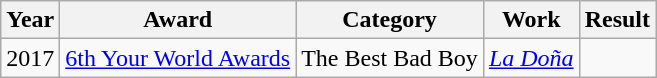<table class="wikitable">
<tr>
<th>Year</th>
<th>Award</th>
<th>Category</th>
<th>Work</th>
<th>Result</th>
</tr>
<tr>
<td>2017</td>
<td><a href='#'>6th Your World Awards</a></td>
<td>The Best Bad Boy</td>
<td><em><a href='#'>La Doña</a></em></td>
<td></td>
</tr>
</table>
